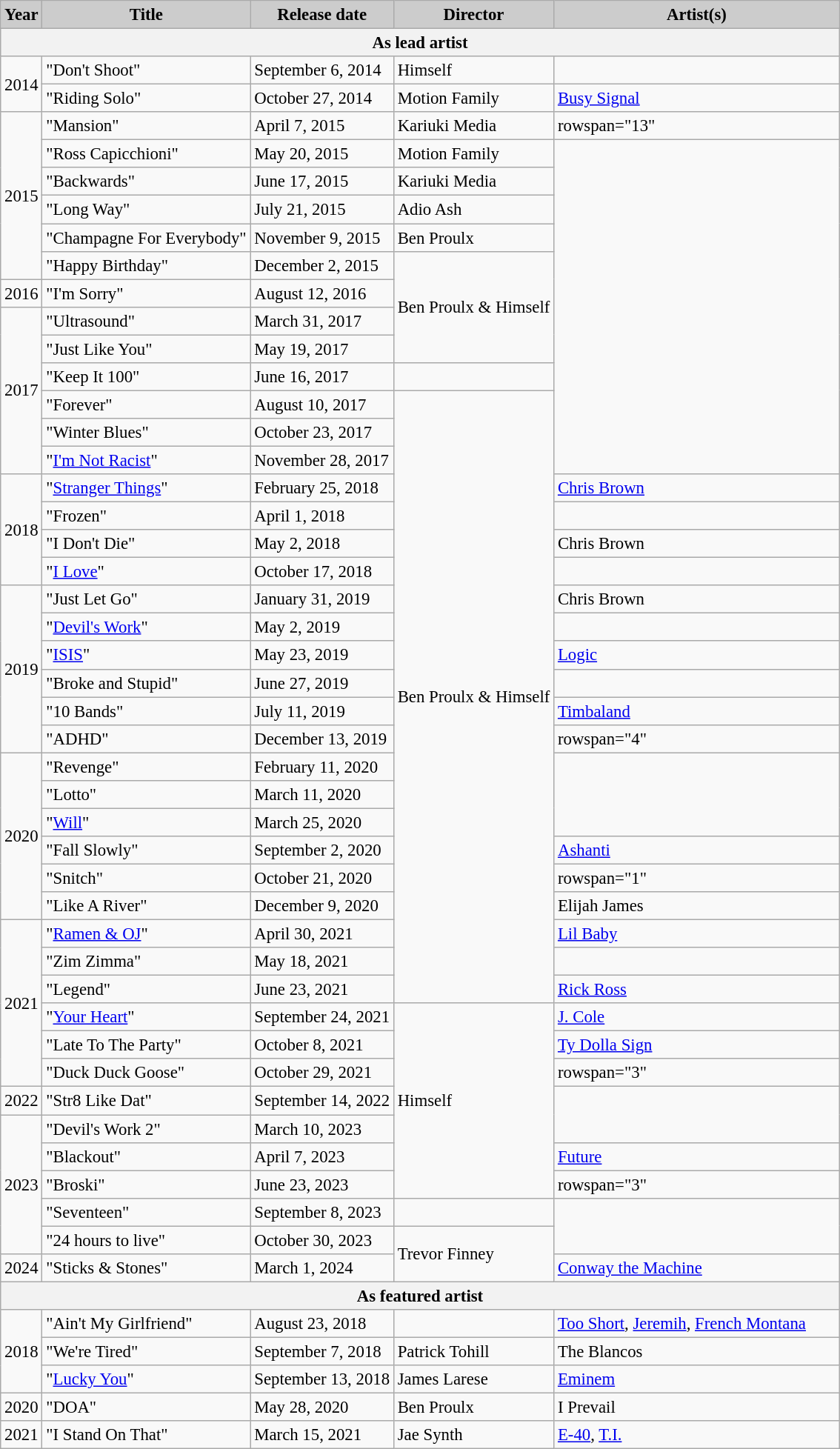<table class="wikitable" style="font-size:95%">
<tr>
<th style="background:#ccc;">Year</th>
<th style="background:#ccc;">Title</th>
<th style="background:#ccc;">Release date</th>
<th style="background:#ccc;">Director</th>
<th style="background:#ccc; width:250px;">Artist(s)</th>
</tr>
<tr>
<th scope="col" colspan="5">As lead artist</th>
</tr>
<tr>
<td rowspan="2">2014</td>
<td>"Don't Shoot"</td>
<td>September 6, 2014</td>
<td>Himself</td>
<td></td>
</tr>
<tr joyner>
<td>"Riding Solo"</td>
<td>October 27, 2014</td>
<td>Motion Family</td>
<td><a href='#'>Busy Signal</a></td>
</tr>
<tr>
<td rowspan="6">2015</td>
<td>"Mansion"</td>
<td>April 7, 2015</td>
<td>Kariuki Media</td>
<td>rowspan="13" </td>
</tr>
<tr>
<td>"Ross Capicchioni"</td>
<td>May 20, 2015</td>
<td>Motion Family</td>
</tr>
<tr>
<td>"Backwards"</td>
<td>June 17, 2015</td>
<td>Kariuki Media</td>
</tr>
<tr>
<td>"Long Way"</td>
<td>July 21, 2015</td>
<td>Adio Ash</td>
</tr>
<tr>
<td>"Champagne For Everybody"</td>
<td>November 9, 2015</td>
<td>Ben Proulx</td>
</tr>
<tr>
<td>"Happy Birthday"</td>
<td>December 2, 2015</td>
<td rowspan="4">Ben Proulx & Himself</td>
</tr>
<tr>
<td>2016</td>
<td>"I'm Sorry"</td>
<td>August 12, 2016</td>
</tr>
<tr>
<td rowspan="6">2017</td>
<td>"Ultrasound"</td>
<td>March 31, 2017</td>
</tr>
<tr>
<td>"Just Like You"</td>
<td>May 19, 2017</td>
</tr>
<tr>
<td>"Keep It 100"</td>
<td>June 16, 2017</td>
<td></td>
</tr>
<tr>
<td>"Forever"</td>
<td>August 10, 2017</td>
<td rowspan="22">Ben Proulx & Himself</td>
</tr>
<tr>
<td>"Winter Blues"</td>
<td>October 23, 2017</td>
</tr>
<tr>
<td>"<a href='#'>I'm Not Racist</a>"</td>
<td>November 28, 2017</td>
</tr>
<tr>
<td rowspan="4">2018</td>
<td>"<a href='#'>Stranger Things</a>"</td>
<td>February 25, 2018</td>
<td><a href='#'>Chris Brown</a></td>
</tr>
<tr>
<td>"Frozen"</td>
<td>April 1, 2018</td>
<td></td>
</tr>
<tr>
<td>"I Don't Die"</td>
<td>May 2, 2018</td>
<td>Chris Brown</td>
</tr>
<tr>
<td>"<a href='#'>I Love</a>"</td>
<td>October 17, 2018</td>
<td></td>
</tr>
<tr>
<td rowspan="6">2019</td>
<td>"Just Let Go"</td>
<td>January 31, 2019</td>
<td>Chris Brown</td>
</tr>
<tr>
<td>"<a href='#'>Devil's Work</a>"</td>
<td>May 2, 2019</td>
<td></td>
</tr>
<tr>
<td>"<a href='#'>ISIS</a>"</td>
<td>May 23, 2019</td>
<td><a href='#'>Logic</a></td>
</tr>
<tr>
<td>"Broke and Stupid"</td>
<td>June 27, 2019</td>
<td></td>
</tr>
<tr>
<td>"10 Bands"</td>
<td>July 11, 2019</td>
<td><a href='#'>Timbaland</a></td>
</tr>
<tr>
<td>"ADHD"</td>
<td>December 13, 2019</td>
<td>rowspan="4" </td>
</tr>
<tr>
<td rowspan="6">2020</td>
<td>"Revenge"</td>
<td>February 11, 2020</td>
</tr>
<tr>
<td>"Lotto"</td>
<td>March 11, 2020</td>
</tr>
<tr>
<td>"<a href='#'>Will</a>"</td>
<td>March 25, 2020</td>
</tr>
<tr>
<td>"Fall Slowly"</td>
<td>September 2, 2020</td>
<td><a href='#'>Ashanti</a></td>
</tr>
<tr>
<td>"Snitch"</td>
<td>October 21, 2020</td>
<td>rowspan="1" </td>
</tr>
<tr>
<td>"Like A River"</td>
<td>December 9, 2020</td>
<td>Elijah James</td>
</tr>
<tr>
<td rowspan="6">2021</td>
<td>"<a href='#'>Ramen & OJ</a>"</td>
<td>April 30, 2021</td>
<td><a href='#'>Lil Baby</a></td>
</tr>
<tr>
<td>"Zim Zimma"</td>
<td>May 18, 2021</td>
<td></td>
</tr>
<tr>
<td>"Legend"</td>
<td>June 23, 2021</td>
<td><a href='#'>Rick Ross</a></td>
</tr>
<tr>
<td>"<a href='#'>Your Heart</a>"</td>
<td>September 24, 2021</td>
<td rowspan="7">Himself</td>
<td><a href='#'>J. Cole</a></td>
</tr>
<tr>
<td>"Late To The Party"</td>
<td>October 8, 2021</td>
<td><a href='#'>Ty Dolla Sign</a></td>
</tr>
<tr>
<td>"Duck Duck Goose"</td>
<td>October 29, 2021</td>
<td>rowspan="3" </td>
</tr>
<tr>
<td>2022</td>
<td>"Str8 Like Dat"</td>
<td>September 14, 2022</td>
</tr>
<tr>
<td rowspan="5">2023</td>
<td>"Devil's Work 2"</td>
<td>March 10, 2023</td>
</tr>
<tr>
<td>"Blackout"</td>
<td>April 7, 2023</td>
<td><a href='#'>Future</a></td>
</tr>
<tr>
<td>"Broski"</td>
<td>June 23, 2023</td>
<td>rowspan="3" </td>
</tr>
<tr>
<td>"Seventeen"</td>
<td>September 8, 2023</td>
<td></td>
</tr>
<tr>
<td>"24 hours to live"</td>
<td>October 30, 2023</td>
<td rowspan="2">Trevor Finney</td>
</tr>
<tr>
<td rowspan="1">2024</td>
<td>"Sticks & Stones"</td>
<td>March 1, 2024</td>
<td><a href='#'>Conway the Machine</a></td>
</tr>
<tr>
<th scope="col" colspan="5">As featured artist</th>
</tr>
<tr>
<td rowspan="3">2018</td>
<td>"Ain't My Girlfriend"</td>
<td>August 23, 2018</td>
<td></td>
<td><a href='#'>Too Short</a>, <a href='#'>Jeremih</a>, <a href='#'>French Montana</a></td>
</tr>
<tr>
<td>"We're Tired"</td>
<td>September 7, 2018</td>
<td>Patrick Tohill</td>
<td>The Blancos</td>
</tr>
<tr>
<td>"<a href='#'>Lucky You</a>"</td>
<td>September 13, 2018</td>
<td>James Larese</td>
<td><a href='#'>Eminem</a></td>
</tr>
<tr>
<td>2020</td>
<td>"DOA"</td>
<td>May 28, 2020</td>
<td>Ben Proulx</td>
<td>I Prevail</td>
</tr>
<tr>
<td>2021</td>
<td>"I Stand On That"</td>
<td>March 15, 2021</td>
<td>Jae Synth</td>
<td><a href='#'>E-40</a>, <a href='#'>T.I.</a></td>
</tr>
</table>
